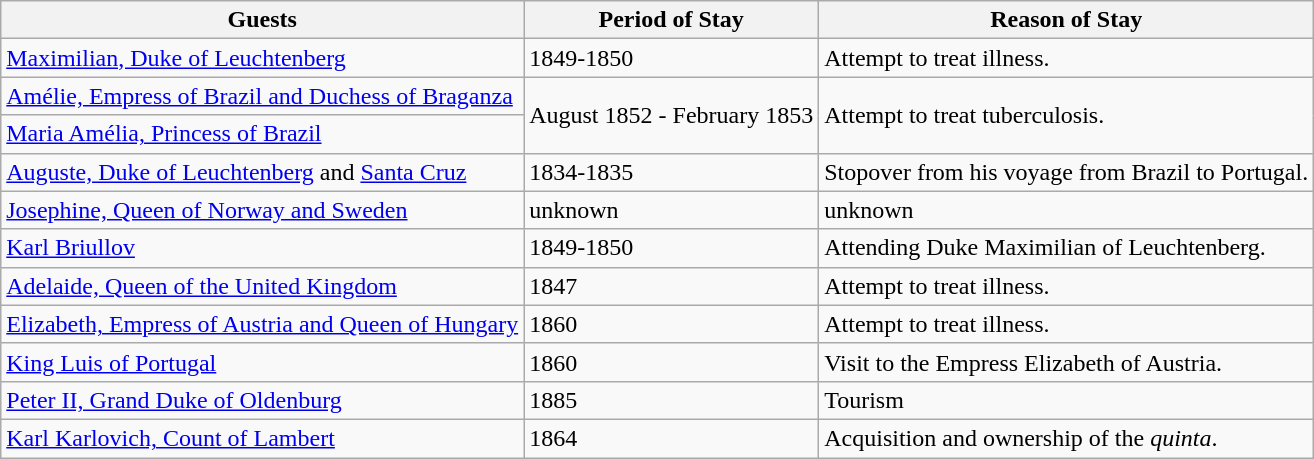<table class="wikitable">
<tr>
<th>Guests</th>
<th>Period of Stay</th>
<th>Reason of Stay</th>
</tr>
<tr>
<td><a href='#'>Maximilian, Duke of Leuchtenberg</a></td>
<td>1849-1850</td>
<td>Attempt to treat illness.</td>
</tr>
<tr>
<td><a href='#'>Amélie, Empress of Brazil and Duchess of Braganza</a></td>
<td rowspan="2">August 1852 - February 1853</td>
<td rowspan="2">Attempt to treat tuberculosis.</td>
</tr>
<tr>
<td><a href='#'>Maria Amélia, Princess of Brazil</a></td>
</tr>
<tr>
<td><a href='#'>Auguste, Duke of Leuchtenberg</a> and <a href='#'>Santa Cruz</a></td>
<td>1834-1835</td>
<td>Stopover from his voyage from Brazil to Portugal.</td>
</tr>
<tr>
<td><a href='#'>Josephine, Queen of Norway and Sweden</a></td>
<td>unknown</td>
<td>unknown</td>
</tr>
<tr>
<td><a href='#'>Karl Briullov</a></td>
<td>1849-1850</td>
<td>Attending Duke Maximilian of Leuchtenberg.</td>
</tr>
<tr>
<td><a href='#'>Adelaide, Queen of the United Kingdom</a></td>
<td>1847</td>
<td>Attempt to treat illness.</td>
</tr>
<tr>
<td><a href='#'>Elizabeth, Empress of Austria and Queen of Hungary</a></td>
<td>1860</td>
<td>Attempt to treat illness.</td>
</tr>
<tr>
<td><a href='#'>King Luis of Portugal</a></td>
<td>1860</td>
<td>Visit to the Empress Elizabeth of Austria.</td>
</tr>
<tr>
<td><a href='#'>Peter II, Grand Duke of Oldenburg</a></td>
<td>1885</td>
<td>Tourism</td>
</tr>
<tr>
<td><a href='#'>Karl Karlovich, Count of Lambert</a></td>
<td>1864</td>
<td>Acquisition and ownership of the <em>quinta</em>.</td>
</tr>
</table>
